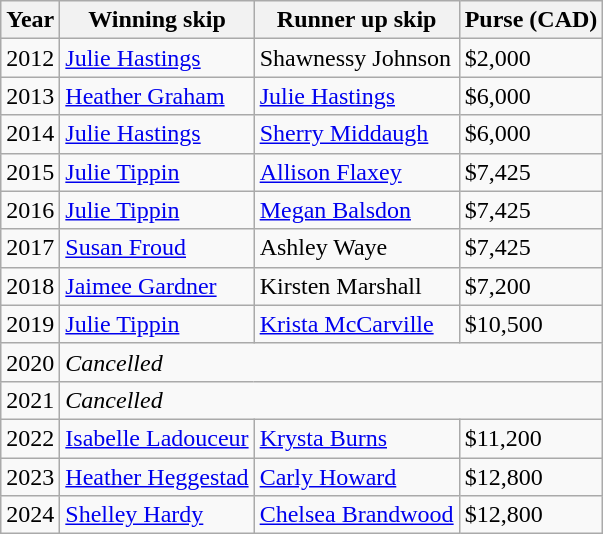<table class="wikitable">
<tr>
<th scope="col">Year</th>
<th scope="col">Winning skip</th>
<th scope="col">Runner up skip</th>
<th scope="col">Purse (CAD)</th>
</tr>
<tr>
<td>2012</td>
<td> <a href='#'>Julie Hastings</a></td>
<td> Shawnessy Johnson</td>
<td>$2,000</td>
</tr>
<tr>
<td>2013</td>
<td> <a href='#'>Heather Graham</a></td>
<td> <a href='#'>Julie Hastings</a></td>
<td>$6,000</td>
</tr>
<tr>
<td>2014</td>
<td> <a href='#'>Julie Hastings</a></td>
<td> <a href='#'>Sherry Middaugh</a></td>
<td>$6,000</td>
</tr>
<tr>
<td>2015</td>
<td> <a href='#'>Julie Tippin</a></td>
<td> <a href='#'>Allison Flaxey</a></td>
<td>$7,425</td>
</tr>
<tr>
<td>2016</td>
<td> <a href='#'>Julie Tippin</a></td>
<td> <a href='#'>Megan Balsdon</a></td>
<td>$7,425</td>
</tr>
<tr>
<td>2017</td>
<td> <a href='#'>Susan Froud</a></td>
<td> Ashley Waye</td>
<td>$7,425</td>
</tr>
<tr>
<td>2018</td>
<td> <a href='#'>Jaimee Gardner</a></td>
<td> Kirsten Marshall</td>
<td>$7,200</td>
</tr>
<tr>
<td>2019</td>
<td> <a href='#'>Julie Tippin</a></td>
<td> <a href='#'>Krista McCarville</a></td>
<td>$10,500</td>
</tr>
<tr>
<td>2020</td>
<td colspan="3"><em>Cancelled</em></td>
</tr>
<tr>
<td>2021</td>
<td colspan="3"><em>Cancelled</em></td>
</tr>
<tr>
<td>2022</td>
<td> <a href='#'>Isabelle Ladouceur</a></td>
<td> <a href='#'>Krysta Burns</a></td>
<td>$11,200</td>
</tr>
<tr>
<td>2023</td>
<td> <a href='#'>Heather Heggestad</a></td>
<td> <a href='#'>Carly Howard</a></td>
<td>$12,800</td>
</tr>
<tr>
<td>2024</td>
<td> <a href='#'>Shelley Hardy</a></td>
<td> <a href='#'>Chelsea Brandwood</a></td>
<td>$12,800</td>
</tr>
</table>
